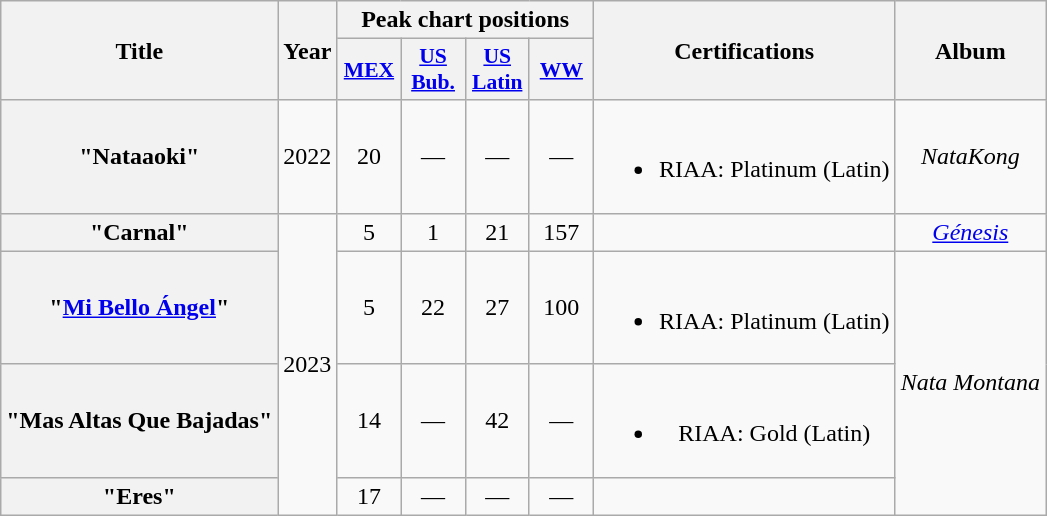<table class="wikitable plainrowheaders" style="text-align:center;">
<tr>
<th scope="col" rowspan="2">Title</th>
<th scope="col" rowspan="2">Year</th>
<th scope="col" colspan="4">Peak chart positions</th>
<th scope="col" rowspan="2">Certifications</th>
<th scope="col" rowspan="2">Album</th>
</tr>
<tr>
<th scope="col" style="width:2.5em;font-size:90%;"><a href='#'>MEX</a><br></th>
<th scope="col" style="width:2.5em;font-size:90%;"><a href='#'>US<br>Bub.</a><br></th>
<th scope="col" style="width:2.5em;font-size:90%;"><a href='#'>US<br>Latin</a><br></th>
<th scope="col" style="width:2.5em;font-size:90%;"><a href='#'>WW</a><br></th>
</tr>
<tr>
<th scope="row">"Nataaoki"</th>
<td>2022</td>
<td>20</td>
<td>—</td>
<td>—</td>
<td>—</td>
<td><br><ul><li>RIAA: Platinum (Latin)</li></ul></td>
<td><em>NataKong</em></td>
</tr>
<tr>
<th scope="row">"Carnal"<br></th>
<td rowspan="4">2023</td>
<td>5</td>
<td>1</td>
<td>21</td>
<td>157</td>
<td></td>
<td><em><a href='#'>Génesis</a></em></td>
</tr>
<tr>
<th scope="row">"<a href='#'>Mi Bello Ángel</a>"</th>
<td>5</td>
<td>22</td>
<td>27</td>
<td>100</td>
<td><br><ul><li>RIAA: Platinum (Latin)</li></ul></td>
<td rowspan="3"><em>Nata Montana</em></td>
</tr>
<tr>
<th scope="row">"Mas Altas Que Bajadas"</th>
<td>14</td>
<td>—</td>
<td>42</td>
<td>—</td>
<td><br><ul><li>RIAA: Gold (Latin)</li></ul></td>
</tr>
<tr>
<th scope="row">"Eres"<br></th>
<td>17</td>
<td>—</td>
<td>—</td>
<td>—</td>
<td></td>
</tr>
</table>
